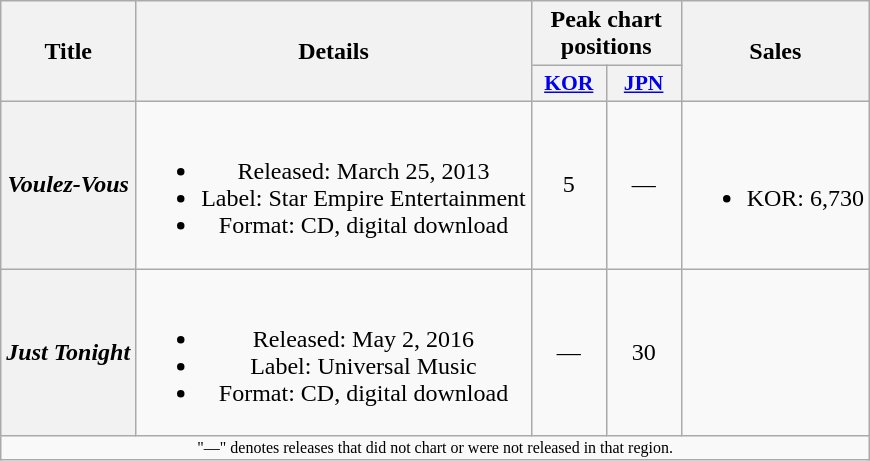<table class="wikitable plainrowheaders" style="text-align:center;">
<tr>
<th rowspan="2" scope="col">Title</th>
<th rowspan="2" scope="col">Details</th>
<th colspan="2" scope="col">Peak chart positions</th>
<th rowspan="2" scope="col">Sales</th>
</tr>
<tr>
<th scope="col" style="width:3em;font-size:90%"><a href='#'>KOR</a><br></th>
<th scope="col" style="width:3em;font-size:90%"><a href='#'>JPN</a><br></th>
</tr>
<tr>
<th scope="row"><em>Voulez-Vous</em> </th>
<td><br><ul><li>Released: March 25, 2013 </li><li>Label: Star Empire Entertainment</li><li>Format: CD, digital download</li></ul></td>
<td>5</td>
<td>—</td>
<td><br><ul><li>KOR: 6,730</li></ul></td>
</tr>
<tr>
<th scope="row"><em>Just Tonight</em> </th>
<td><br><ul><li>Released: May 2, 2016 </li><li>Label: Universal Music</li><li>Format: CD, digital download</li></ul></td>
<td>—</td>
<td>30</td>
<td></td>
</tr>
<tr>
<td colspan="5" style="font-size:8pt;">"—" denotes releases that did not chart or were not released in that region.</td>
</tr>
</table>
